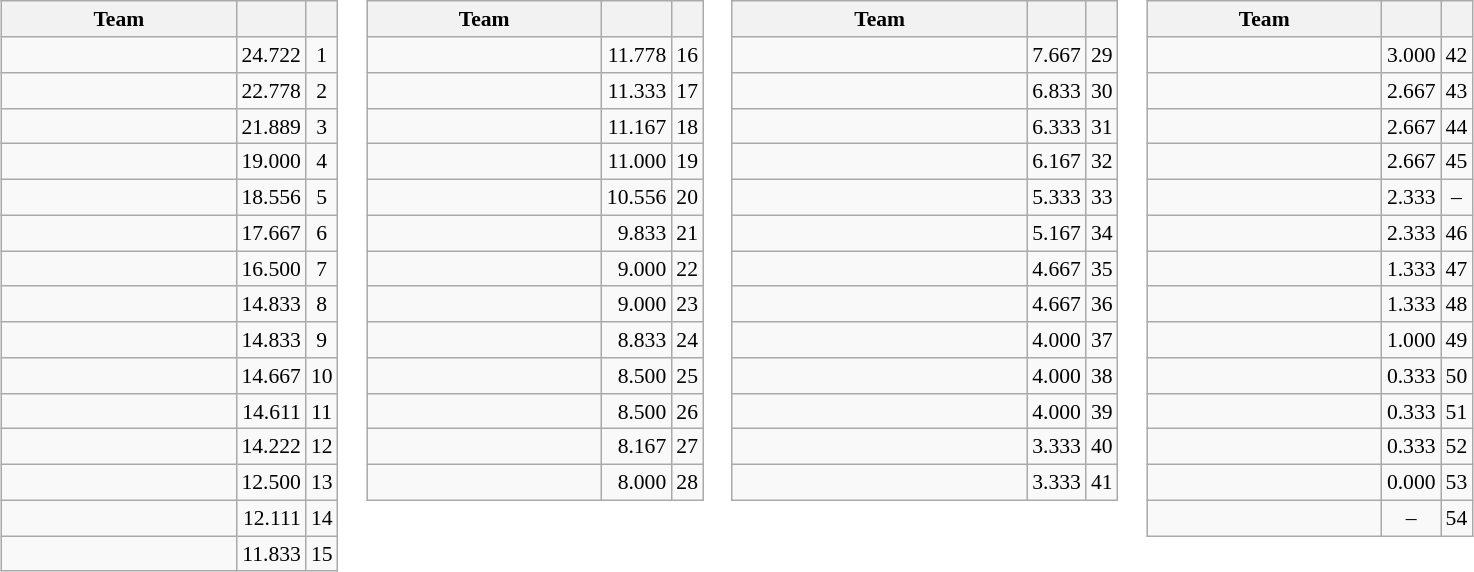<table>
<tr valign=top style="font-size:90%">
<td><br><table class="wikitable">
<tr>
<th width=150>Team</th>
<th></th>
<th></th>
</tr>
<tr>
<td></td>
<td align=right>24.722</td>
<td align=center>1</td>
</tr>
<tr>
<td></td>
<td align=right>22.778</td>
<td align=center>2</td>
</tr>
<tr>
<td></td>
<td align=right>21.889</td>
<td align=center>3</td>
</tr>
<tr>
<td></td>
<td align=right>19.000</td>
<td align=center>4</td>
</tr>
<tr>
<td></td>
<td align=right>18.556</td>
<td align=center>5</td>
</tr>
<tr>
<td></td>
<td align=right>17.667</td>
<td align=center>6</td>
</tr>
<tr>
<td></td>
<td align=right>16.500</td>
<td align=center>7</td>
</tr>
<tr>
<td></td>
<td align=right>14.833</td>
<td align=center>8</td>
</tr>
<tr>
<td></td>
<td align=right>14.833</td>
<td align=center>9</td>
</tr>
<tr>
<td></td>
<td align=right>14.667</td>
<td align=center>10</td>
</tr>
<tr>
<td></td>
<td align=right>14.611</td>
<td align=center>11</td>
</tr>
<tr>
<td></td>
<td align=right>14.222</td>
<td align=center>12</td>
</tr>
<tr>
<td></td>
<td align=right>12.500</td>
<td align=center>13</td>
</tr>
<tr>
<td></td>
<td align=right>12.111</td>
<td align=center>14</td>
</tr>
<tr>
<td></td>
<td align=right>11.833</td>
<td align=center>15</td>
</tr>
</table>
</td>
<td><br><table class="wikitable">
<tr>
<th width=150>Team</th>
<th></th>
<th></th>
</tr>
<tr>
<td></td>
<td align=right>11.778</td>
<td align=center>16</td>
</tr>
<tr>
<td></td>
<td align=right>11.333</td>
<td align=center>17</td>
</tr>
<tr>
<td></td>
<td align=right>11.167</td>
<td align=center>18</td>
</tr>
<tr>
<td></td>
<td align=right>11.000</td>
<td align=center>19</td>
</tr>
<tr>
<td></td>
<td align=right>10.556</td>
<td align=center>20</td>
</tr>
<tr>
<td></td>
<td align=right>9.833</td>
<td align=center>21</td>
</tr>
<tr>
<td></td>
<td align=right>9.000</td>
<td align=center>22</td>
</tr>
<tr>
<td></td>
<td align=right>9.000</td>
<td align=center>23</td>
</tr>
<tr>
<td></td>
<td align=right>8.833</td>
<td align=center>24</td>
</tr>
<tr>
<td></td>
<td align=right>8.500</td>
<td align=center>25</td>
</tr>
<tr>
<td></td>
<td align=right>8.500</td>
<td align=center>26</td>
</tr>
<tr>
<td></td>
<td align=right>8.167</td>
<td align=center>27</td>
</tr>
<tr>
<td></td>
<td align=right>8.000</td>
<td align=center>28</td>
</tr>
</table>
</td>
<td><br><table class="wikitable">
<tr>
<th width=190>Team</th>
<th></th>
<th></th>
</tr>
<tr>
<td></td>
<td align=right>7.667</td>
<td align=center>29</td>
</tr>
<tr>
<td></td>
<td align=right>6.833</td>
<td align=center>30</td>
</tr>
<tr>
<td></td>
<td align=right>6.333</td>
<td align=center>31</td>
</tr>
<tr>
<td></td>
<td align=right>6.167</td>
<td align=center>32</td>
</tr>
<tr>
<td></td>
<td align=right>5.333</td>
<td align=center>33</td>
</tr>
<tr>
<td></td>
<td align=right>5.167</td>
<td align=center>34</td>
</tr>
<tr>
<td></td>
<td align=right>4.667</td>
<td align=center>35</td>
</tr>
<tr>
<td></td>
<td align=right>4.667</td>
<td align=center>36</td>
</tr>
<tr>
<td></td>
<td align=right>4.000</td>
<td align=center>37</td>
</tr>
<tr>
<td></td>
<td align=right>4.000</td>
<td align=center>38</td>
</tr>
<tr>
<td></td>
<td align=right>4.000</td>
<td align=center>39</td>
</tr>
<tr>
<td></td>
<td align=right>3.333</td>
<td align=center>40</td>
</tr>
<tr>
<td></td>
<td align=right>3.333</td>
<td align=center>41</td>
</tr>
</table>
</td>
<td><br><table class="wikitable">
<tr>
<th width=150>Team</th>
<th></th>
<th></th>
</tr>
<tr>
<td></td>
<td align=right>3.000</td>
<td align=center>42</td>
</tr>
<tr>
<td></td>
<td align=right>2.667</td>
<td align=center>43</td>
</tr>
<tr>
<td></td>
<td align=right>2.667</td>
<td align=center>44</td>
</tr>
<tr>
<td></td>
<td align=right>2.667</td>
<td align=center>45</td>
</tr>
<tr>
<td><strong></strong></td>
<td align=right>2.333</td>
<td align=center>–</td>
</tr>
<tr>
<td></td>
<td align=right>2.333</td>
<td align=center>46</td>
</tr>
<tr>
<td></td>
<td align=right>1.333</td>
<td align=center>47</td>
</tr>
<tr>
<td></td>
<td align=right>1.333</td>
<td align=center>48</td>
</tr>
<tr>
<td></td>
<td align=right>1.000</td>
<td align=center>49</td>
</tr>
<tr>
<td></td>
<td align=right>0.333</td>
<td align=center>50</td>
</tr>
<tr>
<td></td>
<td align=right>0.333</td>
<td align=center>51</td>
</tr>
<tr>
<td></td>
<td align=right>0.333</td>
<td align=center>52</td>
</tr>
<tr>
<td></td>
<td align=right>0.000</td>
<td align=center>53</td>
</tr>
<tr>
<td></td>
<td align=center>–</td>
<td align=center>54</td>
</tr>
</table>
</td>
</tr>
</table>
